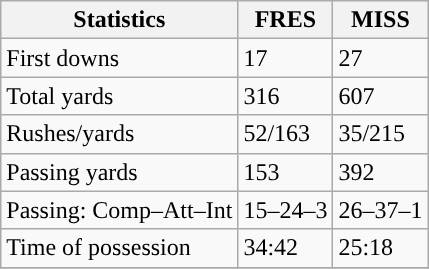<table class="wikitable" style="float: left;">
<tr>
<th>Statistics</th>
<th>FRES</th>
<th>MISS</th>
</tr>
<tr>
<td>First downs</td>
<td>17</td>
<td>27</td>
</tr>
<tr>
<td>Total yards</td>
<td>316</td>
<td>607</td>
</tr>
<tr>
<td>Rushes/yards</td>
<td>52/163</td>
<td>35/215</td>
</tr>
<tr>
<td>Passing yards</td>
<td>153</td>
<td>392</td>
</tr>
<tr>
<td>Passing: Comp–Att–Int</td>
<td>15–24–3</td>
<td>26–37–1</td>
</tr>
<tr>
<td>Time of possession</td>
<td>34:42</td>
<td>25:18</td>
</tr>
<tr>
</tr>
</table>
